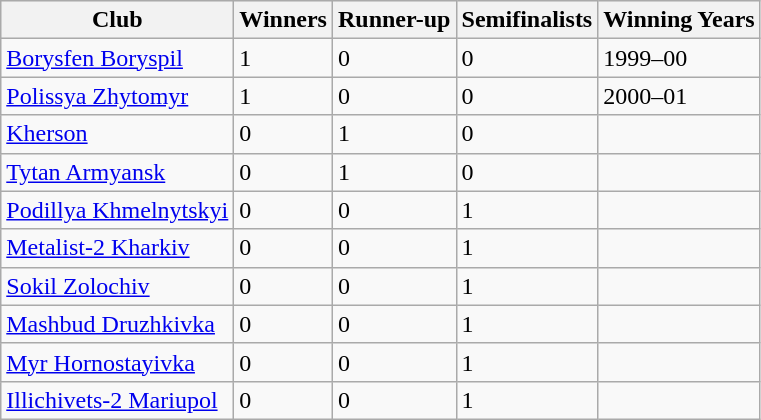<table class="wikitable">
<tr style="background:#efefef;">
<th>Club</th>
<th>Winners</th>
<th>Runner-up</th>
<th>Semifinalists</th>
<th>Winning Years</th>
</tr>
<tr>
<td><a href='#'>Borysfen Boryspil</a></td>
<td>1</td>
<td>0</td>
<td>0</td>
<td>1999–00</td>
</tr>
<tr>
<td><a href='#'>Polissya Zhytomyr</a></td>
<td>1</td>
<td>0</td>
<td>0</td>
<td>2000–01</td>
</tr>
<tr>
<td><a href='#'>Kherson</a></td>
<td>0</td>
<td>1</td>
<td>0</td>
<td></td>
</tr>
<tr>
<td><a href='#'>Tytan Armyansk</a></td>
<td>0</td>
<td>1</td>
<td>0</td>
<td></td>
</tr>
<tr>
<td><a href='#'>Podillya Khmelnytskyi</a></td>
<td>0</td>
<td>0</td>
<td>1</td>
<td></td>
</tr>
<tr>
<td><a href='#'>Metalist-2 Kharkiv</a></td>
<td>0</td>
<td>0</td>
<td>1</td>
<td></td>
</tr>
<tr>
<td><a href='#'>Sokil Zolochiv</a></td>
<td>0</td>
<td>0</td>
<td>1</td>
<td></td>
</tr>
<tr>
<td><a href='#'>Mashbud Druzhkivka</a></td>
<td>0</td>
<td>0</td>
<td>1</td>
<td></td>
</tr>
<tr>
<td><a href='#'>Myr Hornostayivka</a></td>
<td>0</td>
<td>0</td>
<td>1</td>
<td></td>
</tr>
<tr>
<td><a href='#'>Illichivets-2 Mariupol</a></td>
<td>0</td>
<td>0</td>
<td>1</td>
<td></td>
</tr>
</table>
